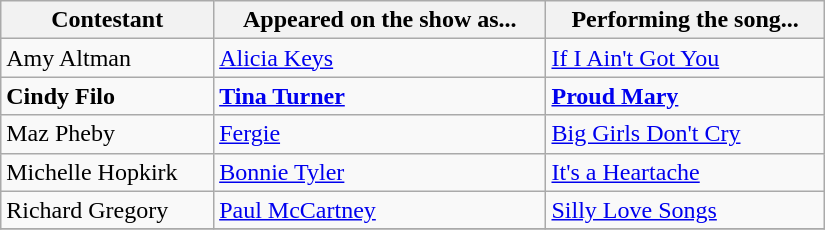<table class="wikitable" width="550px">
<tr>
<th align="left">Contestant</th>
<th align="left">Appeared on the show as...</th>
<th align="left">Performing the song...</th>
</tr>
<tr>
<td align="left">Amy Altman</td>
<td align="left"><a href='#'>Alicia Keys</a></td>
<td align="left"><a href='#'>If I Ain't Got You</a></td>
</tr>
<tr>
<td align="left"><strong>Cindy Filo</strong></td>
<td align="left"><strong><a href='#'>Tina Turner</a></strong></td>
<td align="left"><strong><a href='#'>Proud Mary</a></strong></td>
</tr>
<tr>
<td align="left">Maz Pheby</td>
<td align="left"><a href='#'>Fergie</a></td>
<td align="left"><a href='#'>Big Girls Don't Cry</a></td>
</tr>
<tr>
<td align="left">Michelle Hopkirk</td>
<td align="left"><a href='#'>Bonnie Tyler</a></td>
<td align="left"><a href='#'>It's a Heartache</a></td>
</tr>
<tr>
<td align="left">Richard Gregory</td>
<td align="left"><a href='#'>Paul McCartney</a></td>
<td align="left"><a href='#'>Silly Love Songs</a></td>
</tr>
<tr>
</tr>
</table>
